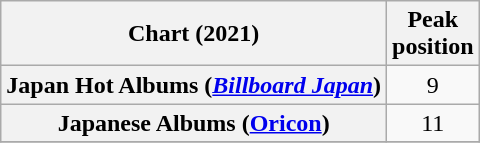<table class="wikitable sortable plainrowheaders" style="text-align:center">
<tr>
<th scope="col">Chart (2021)</th>
<th scope="col">Peak<br> position</th>
</tr>
<tr>
<th scope="row">Japan Hot Albums (<em><a href='#'>Billboard Japan</a></em>)</th>
<td>9</td>
</tr>
<tr>
<th scope="row">Japanese Albums (<a href='#'>Oricon</a>)</th>
<td>11</td>
</tr>
<tr>
</tr>
</table>
